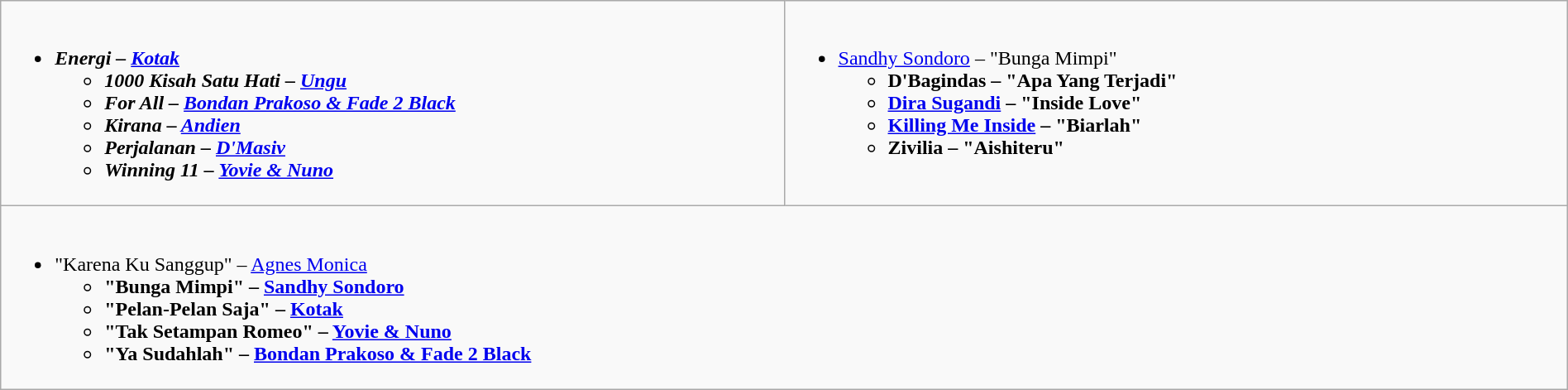<table class=wikitable style="width:100%;">
<tr>
<td valign="top" width="50%"><br><ul><li><strong><em>Energi<em> – <a href='#'>Kotak</a><strong><ul><li></em>1000 Kisah Satu Hati<em> – <a href='#'>Ungu</a></li><li></em>For All<em> – <a href='#'>Bondan Prakoso & Fade 2 Black</a></li><li></em>Kirana<em> – <a href='#'>Andien</a></li><li></em>Perjalanan<em> – <a href='#'>D'Masiv</a></li><li></em>Winning 11<em> – <a href='#'>Yovie & Nuno</a></li></ul></li></ul></td>
<td valign="top" width="50%"><br><ul><li></strong><a href='#'>Sandhy Sondoro</a> – "Bunga Mimpi"<strong><ul><li>D'Bagindas – "Apa Yang Terjadi"</li><li><a href='#'>Dira Sugandi</a> – "Inside Love"</li><li><a href='#'>Killing Me Inside</a> – "Biarlah"</li><li>Zivilia – "Aishiteru"</li></ul></li></ul></td>
</tr>
<tr>
<td valign="top" width="50%" colspan="2"><br><ul><li></strong>"Karena Ku Sanggup" – <a href='#'>Agnes Monica</a><strong><ul><li>"Bunga Mimpi" – <a href='#'>Sandhy Sondoro</a></li><li>"Pelan-Pelan Saja" – <a href='#'>Kotak</a></li><li>"Tak Setampan Romeo" – <a href='#'>Yovie & Nuno</a></li><li>"Ya Sudahlah" – <a href='#'>Bondan Prakoso & Fade 2 Black</a></li></ul></li></ul></td>
</tr>
</table>
